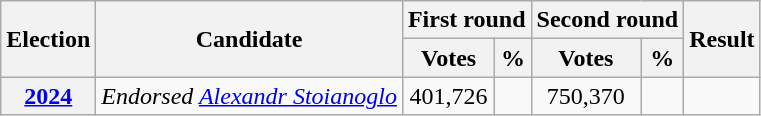<table class=wikitable style=text-align:center>
<tr>
<th rowspan="2">Election</th>
<th rowspan="2">Candidate</th>
<th colspan="2" scope="col">First round</th>
<th colspan="2">Second round</th>
<th rowspan="2">Result</th>
</tr>
<tr>
<th>Votes</th>
<th>%</th>
<th>Votes</th>
<th>%</th>
</tr>
<tr>
<th><a href='#'>2024</a></th>
<td><em>Endorsed <a href='#'>Alexandr Stoianoglo</a></em></td>
<td>401,726</td>
<td></td>
<td>750,370</td>
<td></td>
<td></td>
</tr>
</table>
